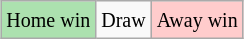<table class="wikitable" style="margin:auto;">
<tr>
<td style="background:#ace1af;"><small>Home win</small></td>
<td><small>Draw</small></td>
<td style="background:#fcc;"><small>Away win</small></td>
</tr>
</table>
